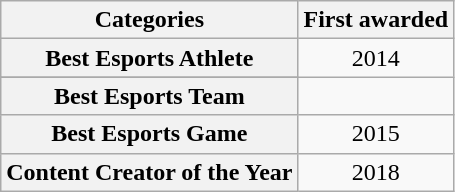<table class="wikitable">
<tr>
<th scope="col">Categories</th>
<th align="center" scope="col">First awarded</th>
</tr>
<tr>
<th scope="row">Best Esports Athlete</th>
<td rowspan="2" align="center">2014</td>
</tr>
<tr>
</tr>
<tr>
<th scope="row">Best Esports Team</th>
</tr>
<tr>
<th scope="row">Best Esports Game</th>
<td align="center">2015</td>
</tr>
<tr>
<th scope="row">Content Creator of the Year</th>
<td align="center">2018</td>
</tr>
</table>
